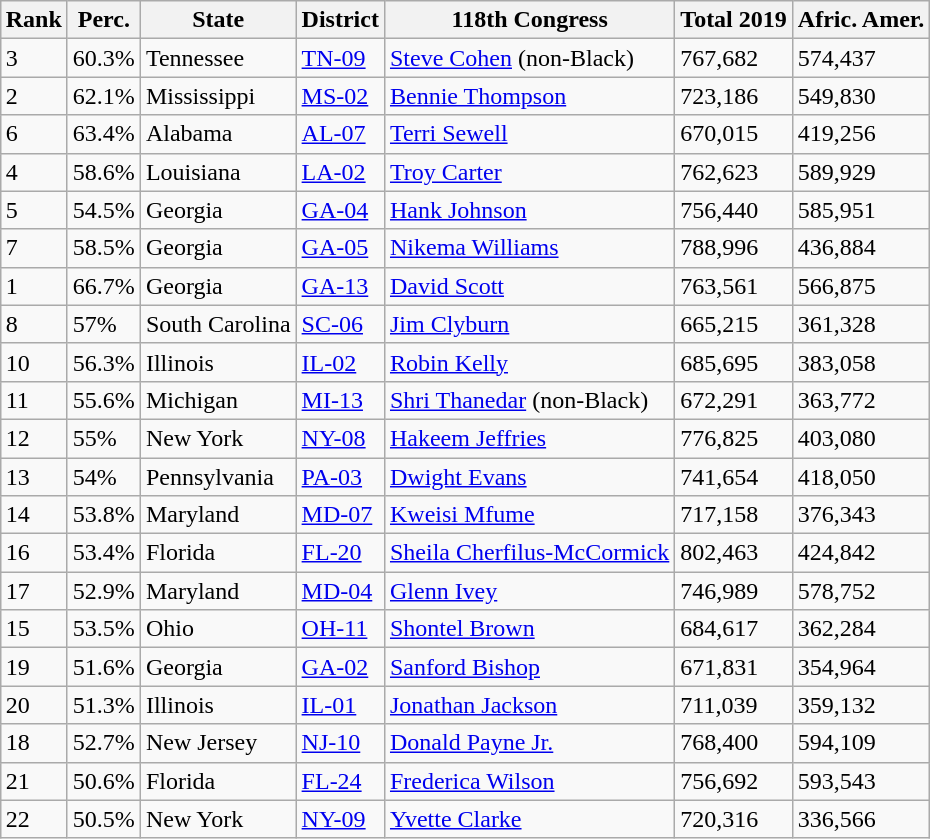<table class="wikitable sortable" border="1" style="margin: 1em auto 1em auto">
<tr>
<th>Rank</th>
<th>Perc.</th>
<th>State</th>
<th>District</th>
<th>118th Congress</th>
<th>Total 2019</th>
<th>Afric. Amer.</th>
</tr>
<tr>
<td>3</td>
<td>60.3%</td>
<td>Tennessee</td>
<td><a href='#'>TN-09</a></td>
<td><a href='#'>Steve Cohen</a> (non-Black)</td>
<td>767,682</td>
<td>574,437</td>
</tr>
<tr>
<td>2</td>
<td>62.1%</td>
<td>Mississippi</td>
<td><a href='#'>MS-02</a></td>
<td><a href='#'>Bennie Thompson</a></td>
<td>723,186</td>
<td>549,830</td>
</tr>
<tr>
<td>6</td>
<td>63.4%</td>
<td>Alabama</td>
<td><a href='#'>AL-07</a></td>
<td><a href='#'>Terri Sewell</a></td>
<td>670,015</td>
<td>419,256</td>
</tr>
<tr>
<td>4</td>
<td>58.6%</td>
<td>Louisiana</td>
<td><a href='#'>LA-02</a></td>
<td><a href='#'>Troy Carter</a></td>
<td>762,623</td>
<td>589,929</td>
</tr>
<tr>
<td>5</td>
<td>54.5%</td>
<td>Georgia</td>
<td><a href='#'>GA-04</a></td>
<td><a href='#'>Hank Johnson</a></td>
<td>756,440</td>
<td>585,951</td>
</tr>
<tr>
<td>7</td>
<td>58.5%</td>
<td>Georgia</td>
<td><a href='#'>GA-05</a></td>
<td><a href='#'>Nikema Williams</a></td>
<td>788,996</td>
<td>436,884</td>
</tr>
<tr>
<td>1</td>
<td>66.7%</td>
<td>Georgia</td>
<td><a href='#'>GA-13</a></td>
<td><a href='#'>David Scott</a></td>
<td>763,561</td>
<td>566,875</td>
</tr>
<tr>
<td>8</td>
<td>57%</td>
<td>South Carolina</td>
<td><a href='#'>SC-06</a></td>
<td><a href='#'>Jim Clyburn</a></td>
<td>665,215</td>
<td>361,328</td>
</tr>
<tr>
<td>10</td>
<td>56.3%</td>
<td>Illinois</td>
<td><a href='#'>IL-02</a></td>
<td><a href='#'>Robin Kelly</a></td>
<td>685,695</td>
<td>383,058</td>
</tr>
<tr>
<td>11</td>
<td>55.6%</td>
<td>Michigan</td>
<td><a href='#'>MI-13</a></td>
<td><a href='#'>Shri Thanedar</a> (non-Black)</td>
<td>672,291</td>
<td>363,772</td>
</tr>
<tr>
<td>12</td>
<td>55%</td>
<td>New York</td>
<td><a href='#'>NY-08</a></td>
<td><a href='#'>Hakeem Jeffries</a></td>
<td>776,825</td>
<td>403,080</td>
</tr>
<tr>
<td>13</td>
<td>54%</td>
<td>Pennsylvania</td>
<td><a href='#'>PA-03</a></td>
<td><a href='#'>Dwight Evans</a></td>
<td>741,654</td>
<td>418,050</td>
</tr>
<tr>
<td>14</td>
<td>53.8%</td>
<td>Maryland</td>
<td><a href='#'>MD-07</a></td>
<td><a href='#'>Kweisi Mfume</a></td>
<td>717,158</td>
<td>376,343</td>
</tr>
<tr>
<td>16</td>
<td>53.4%</td>
<td>Florida</td>
<td><a href='#'>FL-20</a></td>
<td><a href='#'>Sheila Cherfilus-McCormick</a></td>
<td>802,463</td>
<td>424,842</td>
</tr>
<tr>
<td>17</td>
<td>52.9%</td>
<td>Maryland</td>
<td><a href='#'>MD-04</a></td>
<td><a href='#'>Glenn Ivey</a></td>
<td>746,989</td>
<td>578,752</td>
</tr>
<tr>
<td>15</td>
<td>53.5%</td>
<td>Ohio</td>
<td><a href='#'>OH-11</a></td>
<td><a href='#'>Shontel Brown</a></td>
<td>684,617</td>
<td>362,284</td>
</tr>
<tr>
<td>19</td>
<td>51.6%</td>
<td>Georgia</td>
<td><a href='#'>GA-02</a></td>
<td><a href='#'>Sanford Bishop</a></td>
<td>671,831</td>
<td>354,964</td>
</tr>
<tr>
<td>20</td>
<td>51.3%</td>
<td>Illinois</td>
<td><a href='#'>IL-01</a></td>
<td><a href='#'>Jonathan Jackson</a></td>
<td>711,039</td>
<td>359,132</td>
</tr>
<tr>
<td>18</td>
<td>52.7%</td>
<td>New Jersey</td>
<td><a href='#'>NJ-10</a></td>
<td><a href='#'>Donald Payne Jr.</a></td>
<td>768,400</td>
<td>594,109</td>
</tr>
<tr>
<td>21</td>
<td>50.6%</td>
<td>Florida</td>
<td><a href='#'>FL-24</a></td>
<td><a href='#'>Frederica Wilson</a></td>
<td>756,692</td>
<td>593,543</td>
</tr>
<tr>
<td>22</td>
<td>50.5%</td>
<td>New York</td>
<td><a href='#'>NY-09</a></td>
<td><a href='#'>Yvette Clarke</a></td>
<td>720,316</td>
<td>336,566</td>
</tr>
</table>
